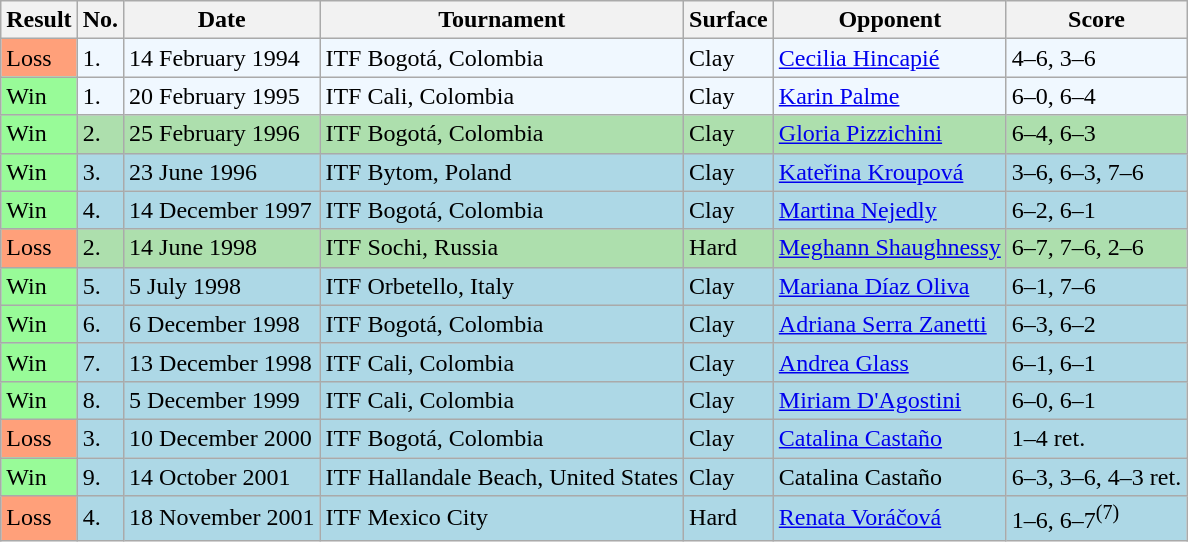<table class="sortable wikitable">
<tr>
<th>Result</th>
<th>No.</th>
<th>Date</th>
<th>Tournament</th>
<th>Surface</th>
<th>Opponent</th>
<th class="unsortable">Score</th>
</tr>
<tr bgcolor="#f0f8ff">
<td style="background:#ffa07a;">Loss</td>
<td>1.</td>
<td>14 February 1994</td>
<td>ITF Bogotá, Colombia</td>
<td>Clay</td>
<td> <a href='#'>Cecilia Hincapié</a></td>
<td>4–6, 3–6</td>
</tr>
<tr bgcolor="#f0f8ff">
<td style="background:#98fb98;">Win</td>
<td>1.</td>
<td>20 February 1995</td>
<td>ITF Cali, Colombia</td>
<td>Clay</td>
<td> <a href='#'>Karin Palme</a></td>
<td>6–0, 6–4</td>
</tr>
<tr style="background:#addfad;">
<td style="background:#98fb98;">Win</td>
<td>2.</td>
<td>25 February 1996</td>
<td>ITF Bogotá, Colombia</td>
<td>Clay</td>
<td> <a href='#'>Gloria Pizzichini</a></td>
<td>6–4, 6–3</td>
</tr>
<tr style="background:lightblue;">
<td style="background:#98fb98;">Win</td>
<td>3.</td>
<td>23 June 1996</td>
<td>ITF Bytom, Poland</td>
<td>Clay</td>
<td> <a href='#'>Kateřina Kroupová</a></td>
<td>3–6, 6–3, 7–6</td>
</tr>
<tr style="background:lightblue;">
<td style="background:#98fb98;">Win</td>
<td>4.</td>
<td>14 December 1997</td>
<td>ITF Bogotá, Colombia</td>
<td>Clay</td>
<td> <a href='#'>Martina Nejedly</a></td>
<td>6–2, 6–1</td>
</tr>
<tr style="background:#addfad;">
<td style="background:#ffa07a;">Loss</td>
<td>2.</td>
<td>14 June 1998</td>
<td>ITF Sochi, Russia</td>
<td>Hard</td>
<td> <a href='#'>Meghann Shaughnessy</a></td>
<td>6–7, 7–6, 2–6</td>
</tr>
<tr style="background:lightblue;">
<td style="background:#98fb98;">Win</td>
<td>5.</td>
<td>5 July 1998</td>
<td>ITF Orbetello, Italy</td>
<td>Clay</td>
<td> <a href='#'>Mariana Díaz Oliva</a></td>
<td>6–1, 7–6</td>
</tr>
<tr style="background:lightblue;">
<td style="background:#98fb98;">Win</td>
<td>6.</td>
<td>6 December 1998</td>
<td>ITF Bogotá, Colombia</td>
<td>Clay</td>
<td> <a href='#'>Adriana Serra Zanetti</a></td>
<td>6–3, 6–2</td>
</tr>
<tr style="background:lightblue;">
<td style="background:#98fb98;">Win</td>
<td>7.</td>
<td>13 December 1998</td>
<td>ITF Cali, Colombia</td>
<td>Clay</td>
<td> <a href='#'>Andrea Glass</a></td>
<td>6–1, 6–1</td>
</tr>
<tr style="background:lightblue;">
<td style="background:#98fb98;">Win</td>
<td>8.</td>
<td>5 December 1999</td>
<td>ITF Cali, Colombia</td>
<td>Clay</td>
<td> <a href='#'>Miriam D'Agostini</a></td>
<td>6–0, 6–1</td>
</tr>
<tr style="background:lightblue;">
<td style="background:#ffa07a;">Loss</td>
<td>3.</td>
<td>10 December 2000</td>
<td>ITF Bogotá, Colombia</td>
<td>Clay</td>
<td> <a href='#'>Catalina Castaño</a></td>
<td>1–4 ret.</td>
</tr>
<tr style="background:lightblue;">
<td style="background:#98fb98;">Win</td>
<td>9.</td>
<td>14 October 2001</td>
<td>ITF Hallandale Beach, United States</td>
<td>Clay</td>
<td> Catalina Castaño</td>
<td>6–3, 3–6, 4–3 ret.</td>
</tr>
<tr style="background:lightblue;">
<td style="background:#ffa07a;">Loss</td>
<td>4.</td>
<td>18 November 2001</td>
<td>ITF Mexico City</td>
<td>Hard</td>
<td> <a href='#'>Renata Voráčová</a></td>
<td>1–6, 6–7<sup>(7)</sup></td>
</tr>
</table>
